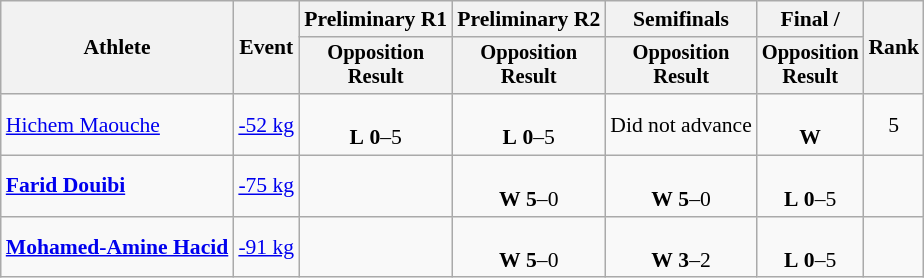<table class="wikitable" style="font-size:90%;">
<tr>
<th rowspan=2>Athlete</th>
<th rowspan=2>Event</th>
<th>Preliminary R1</th>
<th>Preliminary R2</th>
<th>Semifinals</th>
<th>Final / </th>
<th rowspan=2>Rank</th>
</tr>
<tr style="font-size:95%">
<th>Opposition<br>Result</th>
<th>Opposition<br>Result</th>
<th>Opposition<br>Result</th>
<th>Opposition<br>Result</th>
</tr>
<tr align=center>
<td align=left><a href='#'>Hichem Maouche</a></td>
<td align=left><a href='#'>-52 kg</a></td>
<td><br><strong>L</strong> <strong>0</strong>–5</td>
<td><br><strong>L</strong> <strong>0</strong>–5</td>
<td>Did not advance</td>
<td><br><strong>W</strong> <strong></strong></td>
<td>5</td>
</tr>
<tr align=center>
<td align=left><strong><a href='#'>Farid Douibi</a></strong></td>
<td align=left><a href='#'>-75 kg</a></td>
<td></td>
<td><br><strong>W</strong> <strong>5</strong>–0</td>
<td><br><strong>W</strong> <strong>5</strong>–0</td>
<td><br><strong>L</strong> <strong>0</strong>–5</td>
<td></td>
</tr>
<tr align=center>
<td align=left><strong><a href='#'>Mohamed-Amine Hacid</a></strong></td>
<td align=left><a href='#'>-91 kg</a></td>
<td></td>
<td><br><strong>W</strong> <strong>5</strong>–0</td>
<td><br><strong>W</strong> <strong>3</strong>–2</td>
<td><br><strong>L</strong> <strong>0</strong>–5</td>
<td></td>
</tr>
</table>
